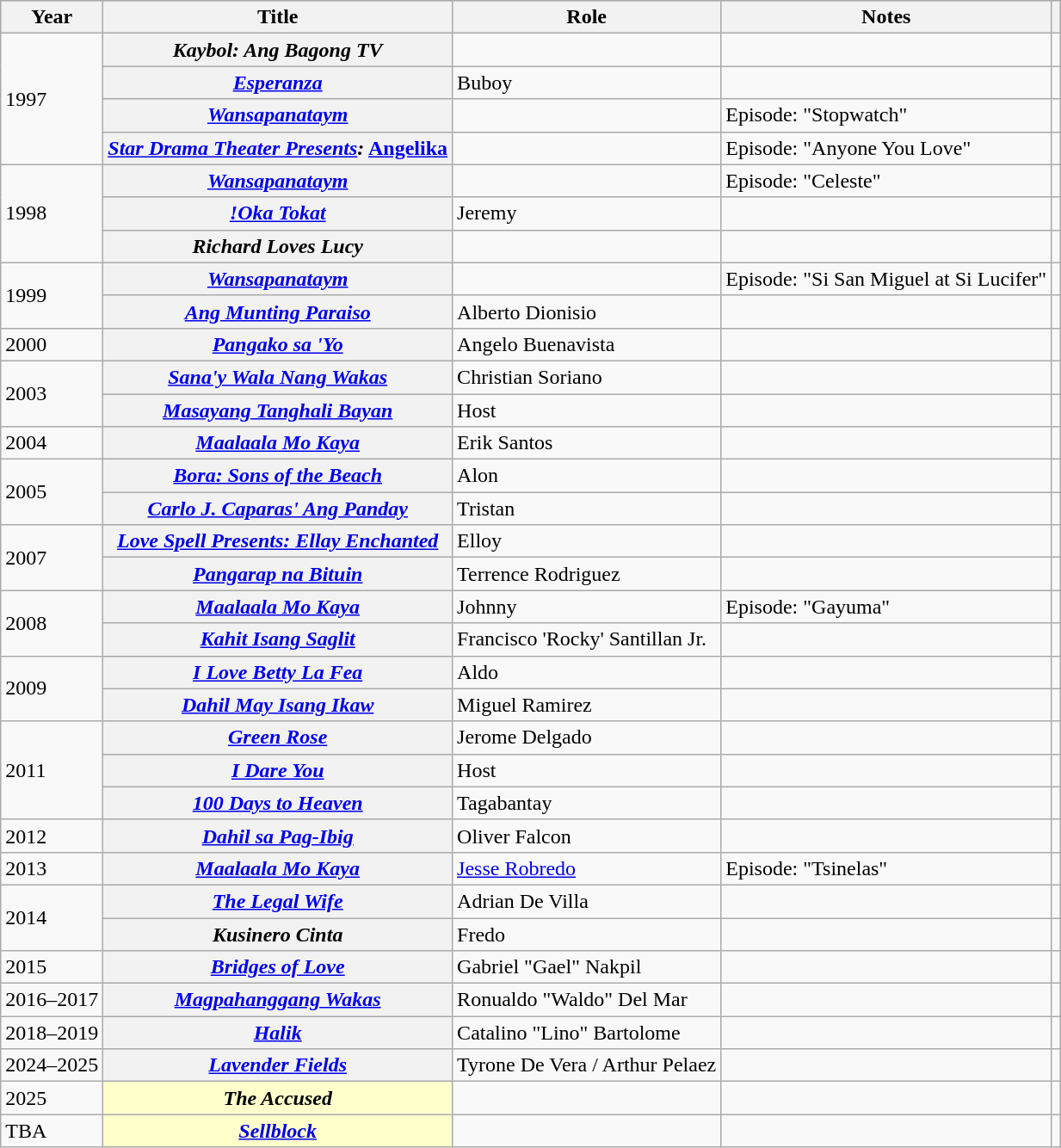<table class="wikitable sortable plainrowheaders">
<tr style="background:#ccc; text-align:center;">
<th scope="col">Year</th>
<th scope="col">Title</th>
<th scope="col">Role</th>
<th scope="col" class="unsortable">Notes</th>
<th scope="col" class="unsortable"></th>
</tr>
<tr>
<td rowspan="4">1997</td>
<th scope="rowgroup"><em>Kaybol: Ang Bagong TV</em></th>
<td></td>
<td></td>
<td></td>
</tr>
<tr>
<th scope="rowgroup"><em><a href='#'>Esperanza</a></em></th>
<td>Buboy</td>
<td></td>
<td></td>
</tr>
<tr>
<th scope="rowgroup"><em><a href='#'>Wansapanataym</a></em></th>
<td></td>
<td>Episode: "Stopwatch"</td>
<td></td>
</tr>
<tr>
<th scope="rowgroup"><em><a href='#'>Star Drama Theater Presents</a>:</em> <a href='#'> Angelika</a></th>
<td></td>
<td>Episode: "Anyone You Love"</td>
<td></td>
</tr>
<tr>
<td rowspan="3">1998</td>
<th scope="rowgroup"><em><a href='#'>Wansapanataym</a></em></th>
<td></td>
<td>Episode: "Celeste"</td>
<td></td>
</tr>
<tr>
<th scope="rowgroup"><em><a href='#'>!Oka Tokat</a></em></th>
<td>Jeremy</td>
<td></td>
<td></td>
</tr>
<tr>
<th scope="rowgroup"><em>Richard Loves Lucy</em></th>
<td></td>
<td></td>
<td></td>
</tr>
<tr>
<td rowspan="2">1999</td>
<th scope="rowgroup"><em><a href='#'>Wansapanataym</a></em></th>
<td></td>
<td>Episode: "Si San Miguel at Si Lucifer"</td>
<td></td>
</tr>
<tr>
<th scope="rowgroup"><em><a href='#'>Ang Munting Paraiso</a></em></th>
<td>Alberto Dionisio</td>
<td></td>
<td></td>
</tr>
<tr>
<td>2000</td>
<th scope="rowgroup"><em><a href='#'>Pangako sa 'Yo</a></em></th>
<td>Angelo Buenavista</td>
<td></td>
<td></td>
</tr>
<tr>
<td rowspan="2">2003</td>
<th scope="rowgroup"><em><a href='#'>Sana'y Wala Nang Wakas</a></em></th>
<td>Christian Soriano</td>
<td></td>
<td></td>
</tr>
<tr>
<th scope="rowgroup"><em><a href='#'>Masayang Tanghali Bayan</a></em></th>
<td>Host</td>
<td></td>
<td></td>
</tr>
<tr>
<td rowspan="1">2004</td>
<th scope="rowgroup"><em><a href='#'>Maalaala Mo Kaya</a></em></th>
<td>Erik Santos</td>
<td></td>
<td></td>
</tr>
<tr>
<td rowspan="2">2005</td>
<th scope="rowgroup"><em><a href='#'>Bora: Sons of the Beach</a></em></th>
<td>Alon</td>
<td></td>
<td></td>
</tr>
<tr>
<th scope="rowgroup"><em><a href='#'>Carlo J. Caparas' Ang Panday</a></em></th>
<td>Tristan</td>
<td></td>
<td></td>
</tr>
<tr>
<td rowspan="2">2007</td>
<th scope="rowgroup"><em><a href='#'>Love Spell Presents: Ellay Enchanted</a></em></th>
<td>Elloy</td>
<td></td>
<td></td>
</tr>
<tr>
<th scope="rowgroup"><em><a href='#'>Pangarap na Bituin</a></em></th>
<td>Terrence Rodriguez</td>
<td></td>
<td></td>
</tr>
<tr>
<td rowspan="2">2008</td>
<th scope="rowgroup"><em><a href='#'>Maalaala Mo Kaya</a></em></th>
<td>Johnny</td>
<td>Episode: "Gayuma"</td>
<td></td>
</tr>
<tr>
<th scope="rowgroup"><em><a href='#'>Kahit Isang Saglit</a></em></th>
<td>Francisco 'Rocky' Santillan Jr.</td>
<td></td>
<td></td>
</tr>
<tr>
<td rowspan="2">2009</td>
<th scope="rowgroup"><em><a href='#'>I Love Betty La Fea</a></em></th>
<td>Aldo</td>
<td></td>
<td></td>
</tr>
<tr>
<th scope="rowgroup"><em><a href='#'>Dahil May Isang Ikaw</a></em></th>
<td>Miguel Ramirez</td>
<td></td>
<td></td>
</tr>
<tr>
<td rowspan="3">2011</td>
<th scope="rowgroup"><em><a href='#'>Green Rose</a></em></th>
<td>Jerome Delgado</td>
<td></td>
<td></td>
</tr>
<tr>
<th scope="rowgroup"><em><a href='#'>I Dare You</a></em></th>
<td>Host</td>
<td></td>
<td></td>
</tr>
<tr>
<th scope="rowgroup"><em><a href='#'>100 Days to Heaven</a></em></th>
<td>Tagabantay</td>
<td></td>
<td></td>
</tr>
<tr>
<td>2012</td>
<th scope="rowgroup"><em><a href='#'>Dahil sa Pag-Ibig</a></em></th>
<td>Oliver Falcon</td>
<td></td>
<td></td>
</tr>
<tr>
<td>2013</td>
<th scope="rowgroup"><em><a href='#'>Maalaala Mo Kaya</a></em></th>
<td><a href='#'>Jesse Robredo</a></td>
<td>Episode: "Tsinelas"</td>
<td></td>
</tr>
<tr>
<td rowspan="2">2014</td>
<th scope="rowgroup"><em><a href='#'>The Legal Wife</a></em></th>
<td>Adrian De Villa</td>
<td></td>
<td></td>
</tr>
<tr>
<th scope="rowgroup"><em>Kusinero Cinta</em></th>
<td>Fredo</td>
<td></td>
<td></td>
</tr>
<tr>
<td>2015</td>
<th scope="rowgroup"><em><a href='#'>Bridges of Love</a></em></th>
<td>Gabriel "Gael" Nakpil</td>
<td></td>
<td></td>
</tr>
<tr>
<td>2016–2017</td>
<th scope="rowgroup"><em><a href='#'>Magpahanggang Wakas</a></em></th>
<td>Ronualdo "Waldo" Del Mar</td>
<td></td>
<td></td>
</tr>
<tr>
<td>2018–2019</td>
<th scope="rowgroup"><em><a href='#'>Halik</a></em></th>
<td>Catalino "Lino" Bartolome</td>
<td></td>
<td></td>
</tr>
<tr>
<td>2024–2025</td>
<th scope="rowgroup"><em><a href='#'>Lavender Fields</a></em></th>
<td>Tyrone De Vera / Arthur Pelaez</td>
<td></td>
<td></td>
</tr>
<tr>
<td>2025</td>
<th scope="row" style="background:#ffc"><em>The Accused</em></th>
<td></td>
<td></td>
<td></td>
</tr>
<tr>
<td>TBA</td>
<th scope="row" style="background:#ffc"><em><a href='#'>Sellblock</a></em></th>
<td></td>
<td></td>
<td></td>
</tr>
</table>
